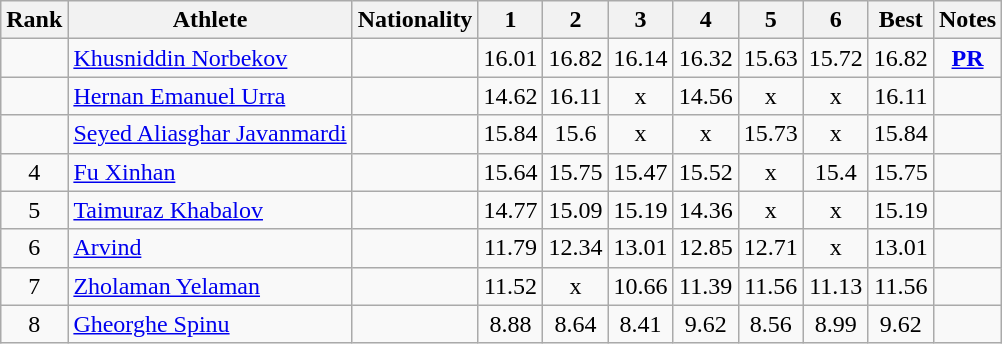<table class="wikitable sortable" style="text-align:center">
<tr>
<th>Rank</th>
<th>Athlete</th>
<th>Nationality</th>
<th>1</th>
<th>2</th>
<th>3</th>
<th>4</th>
<th>5</th>
<th>6</th>
<th>Best</th>
<th>Notes</th>
</tr>
<tr>
<td></td>
<td align=left><a href='#'>Khusniddin Norbekov</a></td>
<td align=left></td>
<td>16.01</td>
<td>16.82</td>
<td>16.14</td>
<td>16.32</td>
<td>15.63</td>
<td>15.72</td>
<td>16.82</td>
<td><strong><a href='#'>PR</a></strong></td>
</tr>
<tr>
<td></td>
<td align=left><a href='#'>Hernan Emanuel Urra</a></td>
<td align=left></td>
<td>14.62</td>
<td>16.11</td>
<td>x</td>
<td>14.56</td>
<td>x</td>
<td>x</td>
<td>16.11</td>
<td></td>
</tr>
<tr>
<td></td>
<td align=left><a href='#'>Seyed Aliasghar Javanmardi</a></td>
<td align=left></td>
<td>15.84</td>
<td>15.6</td>
<td>x</td>
<td>x</td>
<td>15.73</td>
<td>x</td>
<td>15.84</td>
<td></td>
</tr>
<tr>
<td>4</td>
<td align=left><a href='#'>Fu Xinhan</a></td>
<td align=left></td>
<td>15.64</td>
<td>15.75</td>
<td>15.47</td>
<td>15.52</td>
<td>x</td>
<td>15.4</td>
<td>15.75</td>
<td></td>
</tr>
<tr>
<td>5</td>
<td align=left><a href='#'>Taimuraz Khabalov</a></td>
<td align=left></td>
<td>14.77</td>
<td>15.09</td>
<td>15.19</td>
<td>14.36</td>
<td>x</td>
<td>x</td>
<td>15.19</td>
<td></td>
</tr>
<tr>
<td>6</td>
<td align=left><a href='#'>Arvind</a></td>
<td align=left></td>
<td>11.79</td>
<td>12.34</td>
<td>13.01</td>
<td>12.85</td>
<td>12.71</td>
<td>x</td>
<td>13.01</td>
<td></td>
</tr>
<tr>
<td>7</td>
<td align=left><a href='#'>Zholaman Yelaman</a></td>
<td align=left></td>
<td>11.52</td>
<td>x</td>
<td>10.66</td>
<td>11.39</td>
<td>11.56</td>
<td>11.13</td>
<td>11.56</td>
<td></td>
</tr>
<tr>
<td>8</td>
<td align=left><a href='#'>Gheorghe Spinu</a></td>
<td align=left></td>
<td>8.88</td>
<td>8.64</td>
<td>8.41</td>
<td>9.62</td>
<td>8.56</td>
<td>8.99</td>
<td>9.62</td>
<td></td>
</tr>
</table>
